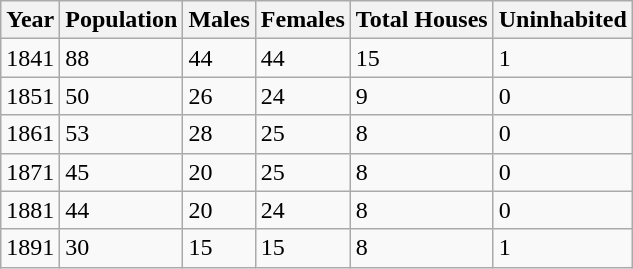<table class="wikitable">
<tr>
<th>Year</th>
<th>Population</th>
<th>Males</th>
<th>Females</th>
<th>Total Houses</th>
<th>Uninhabited</th>
</tr>
<tr>
<td>1841</td>
<td>88</td>
<td>44</td>
<td>44</td>
<td>15</td>
<td>1</td>
</tr>
<tr>
<td>1851</td>
<td>50</td>
<td>26</td>
<td>24</td>
<td>9</td>
<td>0</td>
</tr>
<tr>
<td>1861</td>
<td>53</td>
<td>28</td>
<td>25</td>
<td>8</td>
<td>0</td>
</tr>
<tr>
<td>1871</td>
<td>45</td>
<td>20</td>
<td>25</td>
<td>8</td>
<td>0</td>
</tr>
<tr>
<td>1881</td>
<td>44</td>
<td>20</td>
<td>24</td>
<td>8</td>
<td>0</td>
</tr>
<tr>
<td>1891</td>
<td>30</td>
<td>15</td>
<td>15</td>
<td>8</td>
<td>1</td>
</tr>
</table>
